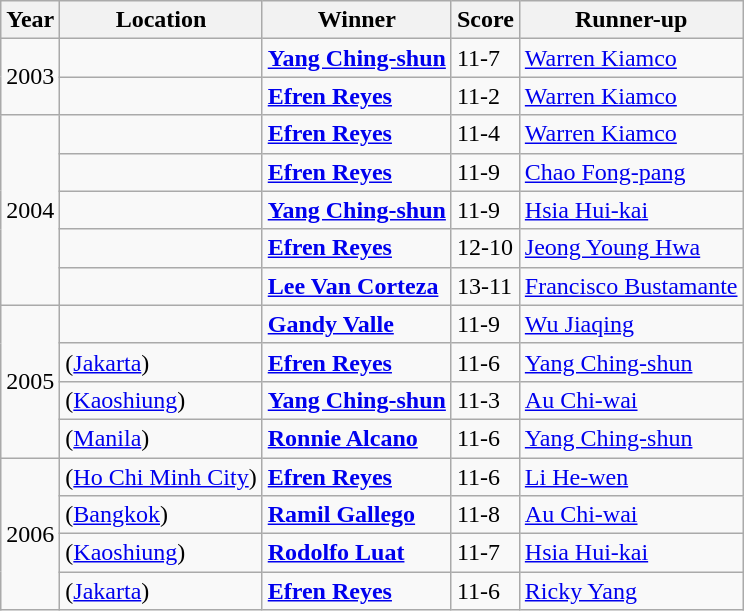<table class="wikitable">
<tr>
<th>Year</th>
<th>Location</th>
<th>Winner</th>
<th>Score</th>
<th>Runner-up</th>
</tr>
<tr>
<td rowspan=2>2003</td>
<td></td>
<td> <strong><a href='#'>Yang Ching-shun</a></strong></td>
<td>11-7</td>
<td> <a href='#'>Warren Kiamco</a></td>
</tr>
<tr>
<td></td>
<td> <strong><a href='#'>Efren Reyes</a></strong></td>
<td>11-2</td>
<td> <a href='#'>Warren Kiamco</a></td>
</tr>
<tr>
<td rowspan=5>2004</td>
<td></td>
<td> <strong><a href='#'>Efren Reyes</a></strong> </td>
<td>11-4</td>
<td> <a href='#'>Warren Kiamco</a></td>
</tr>
<tr>
<td></td>
<td> <strong><a href='#'>Efren Reyes</a></strong> </td>
<td>11-9</td>
<td> <a href='#'>Chao Fong-pang</a></td>
</tr>
<tr>
<td></td>
<td> <strong><a href='#'>Yang Ching-shun</a></strong> </td>
<td>11-9</td>
<td> <a href='#'>Hsia Hui-kai</a></td>
</tr>
<tr>
<td></td>
<td> <strong><a href='#'>Efren Reyes</a></strong> </td>
<td>12-10</td>
<td> <a href='#'>Jeong Young Hwa</a></td>
</tr>
<tr>
<td></td>
<td> <strong><a href='#'>Lee Van Corteza</a></strong></td>
<td>13-11</td>
<td> <a href='#'>Francisco Bustamante</a></td>
</tr>
<tr>
<td rowspan=4>2005</td>
<td></td>
<td> <strong><a href='#'>Gandy Valle</a></strong></td>
<td>11-9</td>
<td> <a href='#'>Wu Jiaqing</a></td>
</tr>
<tr>
<td> (<a href='#'>Jakarta</a>)</td>
<td> <strong><a href='#'>Efren Reyes</a></strong> </td>
<td>11-6</td>
<td> <a href='#'>Yang Ching-shun</a></td>
</tr>
<tr>
<td> (<a href='#'>Kaoshiung</a>)</td>
<td> <strong><a href='#'>Yang Ching-shun</a></strong> </td>
<td>11-3</td>
<td> <a href='#'>Au Chi-wai</a></td>
</tr>
<tr>
<td> (<a href='#'>Manila</a>)</td>
<td> <strong><a href='#'>Ronnie Alcano</a></strong></td>
<td>11-6</td>
<td> <a href='#'>Yang Ching-shun</a></td>
</tr>
<tr>
<td rowspan=4>2006</td>
<td> (<a href='#'>Ho Chi Minh City</a>)</td>
<td> <strong><a href='#'>Efren Reyes</a></strong> </td>
<td>11-6</td>
<td> <a href='#'>Li He-wen</a></td>
</tr>
<tr>
<td> (<a href='#'>Bangkok</a>)</td>
<td> <strong><a href='#'>Ramil Gallego</a></strong></td>
<td>11-8</td>
<td> <a href='#'>Au Chi-wai</a></td>
</tr>
<tr>
<td> (<a href='#'>Kaoshiung</a>)</td>
<td> <strong><a href='#'>Rodolfo Luat</a></strong></td>
<td>11-7</td>
<td> <a href='#'>Hsia Hui-kai</a></td>
</tr>
<tr>
<td> (<a href='#'>Jakarta</a>)</td>
<td> <strong><a href='#'>Efren Reyes</a></strong> </td>
<td>11-6</td>
<td> <a href='#'>Ricky Yang</a></td>
</tr>
</table>
